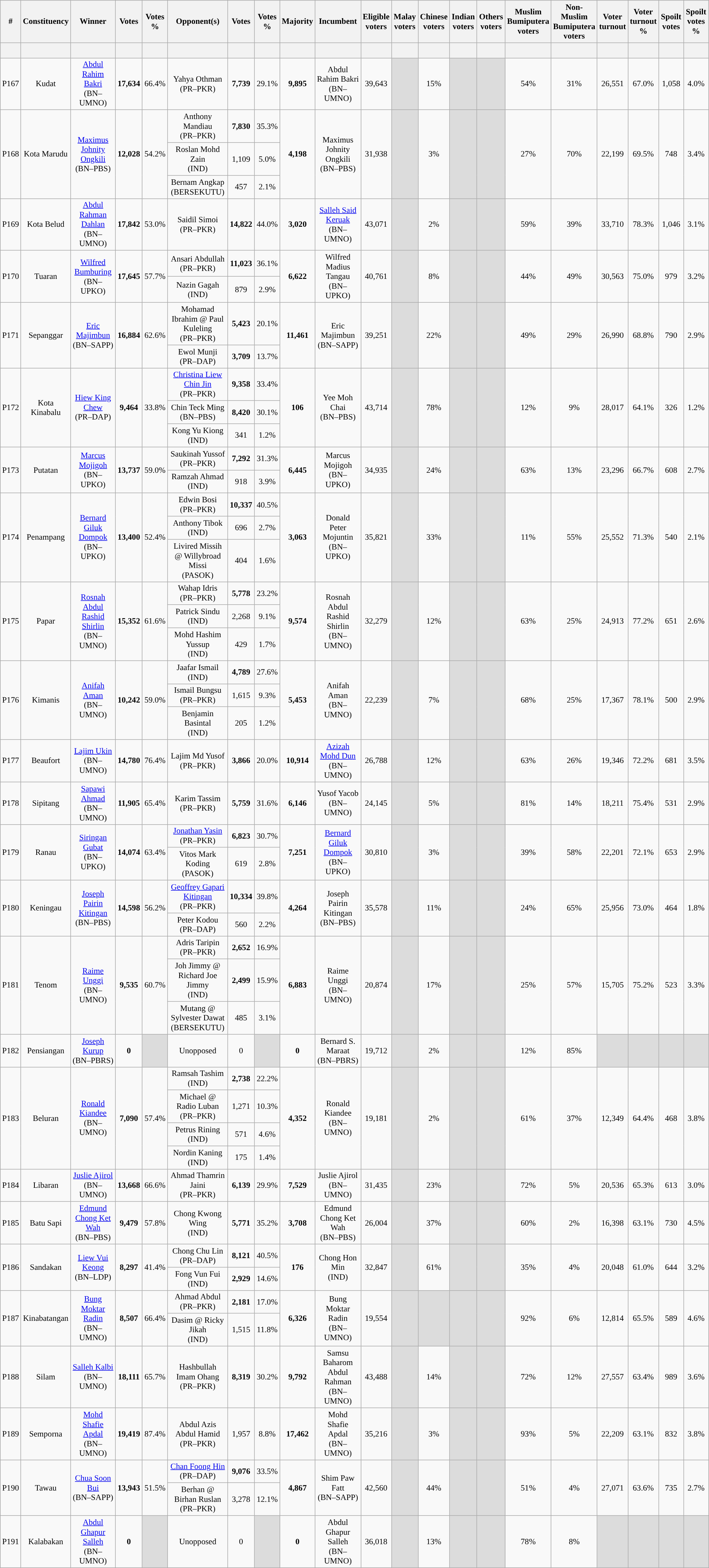<table class="wikitable sortable" style="text-align:center; font-size:90%">
<tr>
<th width="30">#</th>
<th width="60">Constituency</th>
<th width="150">Winner</th>
<th width="50">Votes</th>
<th width="50">Votes %</th>
<th width="150">Opponent(s)</th>
<th width="50">Votes</th>
<th width="50">Votes %</th>
<th width="50">Majority</th>
<th width="150">Incumbent</th>
<th width="50">Eligible voters</th>
<th width="50">Malay voters</th>
<th width="50">Chinese voters</th>
<th width="50">Indian voters</th>
<th width="50">Others voters</th>
<th width="50">Muslim Bumiputera voters</th>
<th width="50">Non-Muslim Bumiputera voters</th>
<th width="50">Voter turnout</th>
<th width="50">Voter turnout %</th>
<th width="50">Spoilt votes</th>
<th width="50">Spoilt votes %</th>
</tr>
<tr>
<th height="20"></th>
<th></th>
<th></th>
<th></th>
<th></th>
<th></th>
<th></th>
<th></th>
<th></th>
<th></th>
<th></th>
<th></th>
<th></th>
<th></th>
<th></th>
<th></th>
<th></th>
<th></th>
<th></th>
<th></th>
<th></th>
</tr>
<tr>
<td>P167</td>
<td>Kudat</td>
<td><a href='#'>Abdul Rahim Bakri</a><br>(BN–UMNO)</td>
<td><strong>17,634</strong></td>
<td>66.4%</td>
<td>Yahya Othman<br>(PR–PKR)</td>
<td><strong>7,739</strong></td>
<td>29.1%</td>
<td><strong>9,895</strong></td>
<td>Abdul Rahim Bakri<br>(BN–UMNO)</td>
<td>39,643</td>
<td bgcolor="dcdcdc"></td>
<td>15%</td>
<td bgcolor="dcdcdc"></td>
<td bgcolor="dcdcdc"></td>
<td>54%</td>
<td>31%</td>
<td>26,551</td>
<td>67.0%</td>
<td>1,058</td>
<td>4.0%</td>
</tr>
<tr>
<td rowspan="3">P168</td>
<td rowspan="3">Kota Marudu</td>
<td rowspan="3"><a href='#'>Maximus Johnity Ongkili</a><br>(BN–PBS)</td>
<td rowspan="3"><strong>12,028</strong></td>
<td rowspan="3">54.2%</td>
<td>Anthony Mandiau<br>(PR–PKR)</td>
<td><strong>7,830</strong></td>
<td>35.3%</td>
<td rowspan="3"><strong>4,198</strong></td>
<td rowspan="3">Maximus Johnity Ongkili<br>(BN–PBS)</td>
<td rowspan="3">31,938</td>
<td rowspan="3" bgcolor="dcdcdc"></td>
<td rowspan="3">3%</td>
<td rowspan="3" bgcolor="dcdcdc"></td>
<td rowspan="3" bgcolor="dcdcdc"></td>
<td rowspan="3">27%</td>
<td rowspan="3">70%</td>
<td rowspan="3">22,199</td>
<td rowspan="3">69.5%</td>
<td rowspan="3">748</td>
<td rowspan="3">3.4%</td>
</tr>
<tr>
<td>Roslan Mohd Zain<br>(IND)</td>
<td>1,109</td>
<td>5.0%</td>
</tr>
<tr>
<td>Bernam Angkap<br>(BERSEKUTU)</td>
<td>457</td>
<td>2.1%</td>
</tr>
<tr>
<td>P169</td>
<td>Kota Belud</td>
<td><a href='#'>Abdul Rahman Dahlan</a><br>(BN–UMNO)</td>
<td><strong>17,842</strong></td>
<td>53.0%</td>
<td>Saidil Simoi<br>(PR–PKR)</td>
<td><strong>14,822</strong></td>
<td>44.0%</td>
<td><strong>3,020</strong></td>
<td><a href='#'>Salleh Said Keruak</a><br>(BN–UMNO)</td>
<td>43,071</td>
<td bgcolor="dcdcdc"></td>
<td>2%</td>
<td bgcolor="dcdcdc"></td>
<td bgcolor="dcdcdc"></td>
<td>59%</td>
<td>39%</td>
<td>33,710</td>
<td>78.3%</td>
<td>1,046</td>
<td>3.1%</td>
</tr>
<tr>
<td rowspan="2">P170</td>
<td rowspan="2">Tuaran</td>
<td rowspan="2"><a href='#'>Wilfred Bumburing</a><br>(BN–UPKO)</td>
<td rowspan="2"><strong>17,645</strong></td>
<td rowspan="2">57.7%</td>
<td>Ansari Abdullah<br>(PR–PKR)</td>
<td><strong>11,023</strong></td>
<td>36.1%</td>
<td rowspan="2"><strong>6,622</strong></td>
<td rowspan="2">Wilfred Madius Tangau<br>(BN–UPKO)</td>
<td rowspan="2">40,761</td>
<td rowspan="2" bgcolor="dcdcdc"></td>
<td rowspan="2">8%</td>
<td rowspan="2" bgcolor="dcdcdc"></td>
<td rowspan="2" bgcolor="dcdcdc"></td>
<td rowspan="2">44%</td>
<td rowspan="2">49%</td>
<td rowspan="2">30,563</td>
<td rowspan="2">75.0%</td>
<td rowspan="2">979</td>
<td rowspan="2">3.2%</td>
</tr>
<tr>
<td>Nazin Gagah<br>(IND)</td>
<td>879</td>
<td>2.9%</td>
</tr>
<tr>
<td rowspan="2">P171</td>
<td rowspan="2">Sepanggar</td>
<td rowspan="2"><a href='#'>Eric Majimbun</a><br>(BN–SAPP)</td>
<td rowspan="2"><strong>16,884</strong></td>
<td rowspan="2">62.6%</td>
<td>Mohamad Ibrahim @ Paul Kuleling<br>(PR–PKR)</td>
<td><strong>5,423</strong></td>
<td>20.1%</td>
<td rowspan="2"><strong>11,461</strong></td>
<td rowspan="2">Eric Majimbun<br>(BN–SAPP)</td>
<td rowspan="2">39,251</td>
<td rowspan="2" bgcolor="dcdcdc"></td>
<td rowspan="2">22%</td>
<td rowspan="2" bgcolor="dcdcdc"></td>
<td rowspan="2" bgcolor="dcdcdc"></td>
<td rowspan="2">49%</td>
<td rowspan="2">29%</td>
<td rowspan="2">26,990</td>
<td rowspan="2">68.8%</td>
<td rowspan="2">790</td>
<td rowspan="2">2.9%</td>
</tr>
<tr>
<td>Ewol Munji<br>(PR–DAP)</td>
<td><strong>3,709</strong></td>
<td>13.7%</td>
</tr>
<tr>
<td rowspan="3">P172</td>
<td rowspan="3">Kota Kinabalu</td>
<td rowspan="3"><a href='#'>Hiew King Chew</a><br>(PR–DAP)</td>
<td rowspan="3"><strong>9,464</strong></td>
<td rowspan="3">33.8%</td>
<td><a href='#'>Christina Liew Chin Jin</a><br>(PR–PKR)</td>
<td><strong>9,358</strong></td>
<td>33.4%</td>
<td rowspan="3"><strong>106</strong></td>
<td rowspan="3">Yee Moh Chai<br>(BN–PBS)</td>
<td rowspan="3">43,714</td>
<td rowspan="3" bgcolor="dcdcdc"></td>
<td rowspan="3">78%</td>
<td rowspan="3" bgcolor="dcdcdc"></td>
<td rowspan="3" bgcolor="dcdcdc"></td>
<td rowspan="3">12%</td>
<td rowspan="3">9%</td>
<td rowspan="3">28,017</td>
<td rowspan="3">64.1%</td>
<td rowspan="3">326</td>
<td rowspan="3">1.2%</td>
</tr>
<tr>
<td>Chin Teck Ming<br>(BN–PBS)</td>
<td><strong>8,420</strong></td>
<td>30.1%</td>
</tr>
<tr>
<td>Kong Yu Kiong<br>(IND)</td>
<td>341</td>
<td>1.2%</td>
</tr>
<tr>
<td rowspan="2">P173</td>
<td rowspan="2">Putatan</td>
<td rowspan="2"><a href='#'>Marcus Mojigoh</a><br>(BN–UPKO)</td>
<td rowspan="2"><strong>13,737</strong></td>
<td rowspan="2">59.0%</td>
<td>Saukinah Yussof<br>(PR–PKR)</td>
<td><strong>7,292</strong></td>
<td>31.3%</td>
<td rowspan="2"><strong>6,445</strong></td>
<td rowspan="2">Marcus Mojigoh<br>(BN–UPKO)</td>
<td rowspan="2">34,935</td>
<td rowspan="2" bgcolor="dcdcdc"></td>
<td rowspan="2">24%</td>
<td rowspan="2" bgcolor="dcdcdc"></td>
<td rowspan="2" bgcolor="dcdcdc"></td>
<td rowspan="2">63%</td>
<td rowspan="2">13%</td>
<td rowspan="2">23,296</td>
<td rowspan="2">66.7%</td>
<td rowspan="2">608</td>
<td rowspan="2">2.7%</td>
</tr>
<tr>
<td>Ramzah Ahmad<br>(IND)</td>
<td>918</td>
<td>3.9%</td>
</tr>
<tr>
<td rowspan="3">P174</td>
<td rowspan="3">Penampang</td>
<td rowspan="3"><a href='#'>Bernard Giluk Dompok</a><br>(BN–UPKO)</td>
<td rowspan="3"><strong>13,400</strong></td>
<td rowspan="3">52.4%</td>
<td>Edwin Bosi<br>(PR–PKR)</td>
<td><strong>10,337</strong></td>
<td>40.5%</td>
<td rowspan="3"><strong>3,063</strong></td>
<td rowspan="3">Donald Peter Mojuntin<br>(BN–UPKO)</td>
<td rowspan="3">35,821</td>
<td rowspan="3" bgcolor="dcdcdc"></td>
<td rowspan="3">33%</td>
<td rowspan="3" bgcolor="dcdcdc"></td>
<td rowspan="3" bgcolor="dcdcdc"></td>
<td rowspan="3">11%</td>
<td rowspan="3">55%</td>
<td rowspan="3">25,552</td>
<td rowspan="3">71.3%</td>
<td rowspan="3">540</td>
<td rowspan="3">2.1%</td>
</tr>
<tr>
<td>Anthony Tibok<br>(IND)</td>
<td>696</td>
<td>2.7%</td>
</tr>
<tr>
<td>Livired Missih @ Willybroad Missi<br>(PASOK)</td>
<td>404</td>
<td>1.6%</td>
</tr>
<tr>
<td rowspan="3">P175</td>
<td rowspan="3">Papar</td>
<td rowspan="3"><a href='#'>Rosnah Abdul Rashid Shirlin</a><br>(BN–UMNO)</td>
<td rowspan="3"><strong>15,352</strong></td>
<td rowspan="3">61.6%</td>
<td>Wahap Idris<br>(PR–PKR)</td>
<td><strong>5,778</strong></td>
<td>23.2%</td>
<td rowspan="3"><strong>9,574</strong></td>
<td rowspan="3">Rosnah Abdul Rashid Shirlin<br>(BN–UMNO)</td>
<td rowspan="3">32,279</td>
<td rowspan="3" bgcolor="dcdcdc"></td>
<td rowspan="3">12%</td>
<td rowspan="3" bgcolor="dcdcdc"></td>
<td rowspan="3" bgcolor="dcdcdc"></td>
<td rowspan="3">63%</td>
<td rowspan="3">25%</td>
<td rowspan="3">24,913</td>
<td rowspan="3">77.2%</td>
<td rowspan="3">651</td>
<td rowspan="3">2.6%</td>
</tr>
<tr>
<td>Patrick Sindu<br>(IND)</td>
<td>2,268</td>
<td>9.1%</td>
</tr>
<tr>
<td>Mohd Hashim Yussup<br>(IND)</td>
<td>429</td>
<td>1.7%</td>
</tr>
<tr>
<td rowspan="3">P176</td>
<td rowspan="3">Kimanis</td>
<td rowspan="3"><a href='#'>Anifah Aman</a><br>(BN–UMNO)</td>
<td rowspan="3"><strong>10,242</strong></td>
<td rowspan="3">59.0%</td>
<td>Jaafar Ismail<br>(IND)</td>
<td><strong>4,789</strong></td>
<td>27.6%</td>
<td rowspan="3"><strong>5,453</strong></td>
<td rowspan="3">Anifah Aman<br>(BN–UMNO)</td>
<td rowspan="3">22,239</td>
<td rowspan="3" bgcolor="dcdcdc"></td>
<td rowspan="3">7%</td>
<td rowspan="3" bgcolor="dcdcdc"></td>
<td rowspan="3" bgcolor="dcdcdc"></td>
<td rowspan="3">68%</td>
<td rowspan="3">25%</td>
<td rowspan="3">17,367</td>
<td rowspan="3">78.1%</td>
<td rowspan="3">500</td>
<td rowspan="3">2.9%</td>
</tr>
<tr>
<td>Ismail Bungsu<br>(PR–PKR)</td>
<td>1,615</td>
<td>9.3%</td>
</tr>
<tr>
<td>Benjamin Basintal<br>(IND)</td>
<td>205</td>
<td>1.2%</td>
</tr>
<tr>
<td>P177</td>
<td>Beaufort</td>
<td><a href='#'>Lajim Ukin</a><br>(BN–UMNO)</td>
<td><strong>14,780</strong></td>
<td>76.4%</td>
<td>Lajim Md Yusof<br>(PR–PKR)</td>
<td><strong>3,866</strong></td>
<td>20.0%</td>
<td><strong>10,914</strong></td>
<td><a href='#'>Azizah Mohd Dun</a><br>(BN–UMNO)</td>
<td>26,788</td>
<td bgcolor="dcdcdc"></td>
<td>12%</td>
<td bgcolor="dcdcdc"></td>
<td bgcolor="dcdcdc"></td>
<td>63%</td>
<td>26%</td>
<td>19,346</td>
<td>72.2%</td>
<td>681</td>
<td>3.5%</td>
</tr>
<tr>
<td>P178</td>
<td>Sipitang</td>
<td><a href='#'>Sapawi Ahmad</a><br>(BN–UMNO)</td>
<td><strong>11,905</strong></td>
<td>65.4%</td>
<td>Karim Tassim<br>(PR–PKR)</td>
<td><strong>5,759</strong></td>
<td>31.6%</td>
<td><strong>6,146</strong></td>
<td>Yusof Yacob<br>(BN–UMNO)</td>
<td>24,145</td>
<td bgcolor="dcdcdc"></td>
<td>5%</td>
<td bgcolor="dcdcdc"></td>
<td bgcolor="dcdcdc"></td>
<td>81%</td>
<td>14%</td>
<td>18,211</td>
<td>75.4%</td>
<td>531</td>
<td>2.9%</td>
</tr>
<tr>
<td rowspan="2">P179</td>
<td rowspan="2">Ranau</td>
<td rowspan="2"><a href='#'>Siringan Gubat</a><br>(BN–UPKO)</td>
<td rowspan="2"><strong>14,074</strong></td>
<td rowspan="2">63.4%</td>
<td><a href='#'>Jonathan Yasin</a><br>(PR–PKR)</td>
<td><strong>6,823</strong></td>
<td>30.7%</td>
<td rowspan="2"><strong>7,251</strong></td>
<td rowspan="2"><a href='#'>Bernard Giluk Dompok</a><br>(BN–UPKO)</td>
<td rowspan="2">30,810</td>
<td rowspan="2" bgcolor="dcdcdc"></td>
<td rowspan="2">3%</td>
<td rowspan="2" bgcolor="dcdcdc"></td>
<td rowspan="2" bgcolor="dcdcdc"></td>
<td rowspan="2">39%</td>
<td rowspan="2">58%</td>
<td rowspan="2">22,201</td>
<td rowspan="2">72.1%</td>
<td rowspan="2">653</td>
<td rowspan="2">2.9%</td>
</tr>
<tr>
<td>Vitos Mark Koding<br>(PASOK)</td>
<td>619</td>
<td>2.8%</td>
</tr>
<tr>
<td rowspan="2">P180</td>
<td rowspan="2">Keningau</td>
<td rowspan="2"><a href='#'>Joseph Pairin Kitingan</a><br>(BN–PBS)</td>
<td rowspan="2"><strong>14,598</strong></td>
<td rowspan="2">56.2%</td>
<td><a href='#'>Geoffrey Gapari Kitingan</a><br>(PR–PKR)</td>
<td><strong>10,334</strong></td>
<td>39.8%</td>
<td rowspan="2"><strong>4,264</strong></td>
<td rowspan="2">Joseph Pairin Kitingan<br>(BN–PBS)</td>
<td rowspan="2">35,578</td>
<td rowspan="2" bgcolor="dcdcdc"></td>
<td rowspan="2">11%</td>
<td rowspan="2" bgcolor="dcdcdc"></td>
<td rowspan="2" bgcolor="dcdcdc"></td>
<td rowspan="2">24%</td>
<td rowspan="2">65%</td>
<td rowspan="2">25,956</td>
<td rowspan="2">73.0%</td>
<td rowspan="2">464</td>
<td rowspan="2">1.8%</td>
</tr>
<tr>
<td>Peter Kodou<br>(PR–DAP)</td>
<td>560</td>
<td>2.2%</td>
</tr>
<tr>
<td rowspan="3">P181</td>
<td rowspan="3">Tenom</td>
<td rowspan="3"><a href='#'>Raime Unggi</a><br>(BN–UMNO)</td>
<td rowspan="3"><strong>9,535</strong></td>
<td rowspan="3">60.7%</td>
<td>Adris Taripin<br>(PR–PKR)</td>
<td><strong>2,652</strong></td>
<td>16.9%</td>
<td rowspan="3"><strong>6,883</strong></td>
<td rowspan="3">Raime Unggi<br>(BN–UMNO)</td>
<td rowspan="3">20,874</td>
<td rowspan="3" bgcolor="dcdcdc"></td>
<td rowspan="3">17%</td>
<td rowspan="3" bgcolor="dcdcdc"></td>
<td rowspan="3" bgcolor="dcdcdc"></td>
<td rowspan="3">25%</td>
<td rowspan="3">57%</td>
<td rowspan="3">15,705</td>
<td rowspan="3">75.2%</td>
<td rowspan="3">523</td>
<td rowspan="3">3.3%</td>
</tr>
<tr>
<td>Joh Jimmy @ Richard Joe Jimmy<br>(IND)</td>
<td><strong>2,499</strong></td>
<td>15.9%</td>
</tr>
<tr>
<td>Mutang @ Sylvester Dawat<br>(BERSEKUTU)</td>
<td>485</td>
<td>3.1%</td>
</tr>
<tr>
<td>P182</td>
<td>Pensiangan</td>
<td><a href='#'>Joseph Kurup</a><br>(BN–PBRS)</td>
<td><strong>0</strong></td>
<td bgcolor="dcdcdc"></td>
<td>Unopposed</td>
<td>0</td>
<td bgcolor="dcdcdc"></td>
<td><strong>0</strong></td>
<td>Bernard S. Maraat<br>(BN–PBRS)</td>
<td>19,712</td>
<td bgcolor="dcdcdc"></td>
<td>2%</td>
<td bgcolor="dcdcdc"></td>
<td bgcolor="dcdcdc"></td>
<td>12%</td>
<td>85%</td>
<td bgcolor="dcdcdc"></td>
<td bgcolor="dcdcdc"></td>
<td bgcolor="dcdcdc"></td>
<td bgcolor="dcdcdc"></td>
</tr>
<tr>
<td rowspan="4">P183</td>
<td rowspan="4">Beluran</td>
<td rowspan="4"><a href='#'>Ronald Kiandee</a><br>(BN–UMNO)</td>
<td rowspan="4"><strong>7,090</strong></td>
<td rowspan="4">57.4%</td>
<td>Ramsah Tashim<br>(IND)</td>
<td><strong>2,738</strong></td>
<td>22.2%</td>
<td rowspan="4"><strong>4,352</strong></td>
<td rowspan="4">Ronald Kiandee<br>(BN–UMNO)</td>
<td rowspan="4">19,181</td>
<td rowspan="4" bgcolor="dcdcdc"></td>
<td rowspan="4">2%</td>
<td rowspan="4" bgcolor="dcdcdc"></td>
<td rowspan="4" bgcolor="dcdcdc"></td>
<td rowspan="4">61%</td>
<td rowspan="4">37%</td>
<td rowspan="4">12,349</td>
<td rowspan="4">64.4%</td>
<td rowspan="4">468</td>
<td rowspan="4">3.8%</td>
</tr>
<tr>
<td>Michael @ Radio Luban<br>(PR–PKR)</td>
<td>1,271</td>
<td>10.3%</td>
</tr>
<tr>
<td>Petrus Rining<br>(IND)</td>
<td>571</td>
<td>4.6%</td>
</tr>
<tr>
<td>Nordin Kaning<br>(IND)</td>
<td>175</td>
<td>1.4%</td>
</tr>
<tr>
<td>P184</td>
<td>Libaran</td>
<td><a href='#'>Juslie Ajirol</a><br>(BN–UMNO)</td>
<td><strong>13,668</strong></td>
<td>66.6%</td>
<td>Ahmad Thamrin Jaini<br>(PR–PKR)</td>
<td><strong>6,139</strong></td>
<td>29.9%</td>
<td><strong>7,529</strong></td>
<td>Juslie Ajirol<br>(BN–UMNO)</td>
<td>31,435</td>
<td bgcolor="dcdcdc"></td>
<td>23%</td>
<td bgcolor="dcdcdc"></td>
<td bgcolor="dcdcdc"></td>
<td>72%</td>
<td>5%</td>
<td>20,536</td>
<td>65.3%</td>
<td>613</td>
<td>3.0%</td>
</tr>
<tr>
<td>P185</td>
<td>Batu Sapi</td>
<td><a href='#'>Edmund Chong Ket Wah</a><br>(BN–PBS)</td>
<td><strong>9,479</strong></td>
<td>57.8%</td>
<td>Chong Kwong Wing<br>(IND)</td>
<td><strong>5,771</strong></td>
<td>35.2%</td>
<td><strong>3,708</strong></td>
<td>Edmund Chong Ket Wah<br>(BN–PBS)</td>
<td>26,004</td>
<td bgcolor="dcdcdc"></td>
<td>37%</td>
<td bgcolor="dcdcdc"></td>
<td bgcolor="dcdcdc"></td>
<td>60%</td>
<td>2%</td>
<td>16,398</td>
<td>63.1%</td>
<td>730</td>
<td>4.5%</td>
</tr>
<tr>
<td rowspan="2">P186</td>
<td rowspan="2">Sandakan</td>
<td rowspan="2"><a href='#'>Liew Vui Keong</a><br>(BN–LDP)</td>
<td rowspan="2"><strong>8,297</strong></td>
<td rowspan="2">41.4%</td>
<td>Chong Chu Lin<br>(PR–DAP)</td>
<td><strong>8,121</strong></td>
<td>40.5%</td>
<td rowspan="2"><strong>176</strong></td>
<td rowspan="2">Chong Hon Min<br>(IND)</td>
<td rowspan="2">32,847</td>
<td rowspan="2" bgcolor="dcdcdc"></td>
<td rowspan="2">61%</td>
<td rowspan="2" bgcolor="dcdcdc"></td>
<td rowspan="2" bgcolor="dcdcdc"></td>
<td rowspan="2">35%</td>
<td rowspan="2">4%</td>
<td rowspan="2">20,048</td>
<td rowspan="2">61.0%</td>
<td rowspan="2">644</td>
<td rowspan="2">3.2%</td>
</tr>
<tr>
<td>Fong Vun Fui<br>(IND)</td>
<td><strong>2,929</strong></td>
<td>14.6%</td>
</tr>
<tr>
<td rowspan="2">P187</td>
<td rowspan="2">Kinabatangan</td>
<td rowspan="2"><a href='#'>Bung Moktar Radin</a><br>(BN–UMNO)</td>
<td rowspan="2"><strong>8,507</strong></td>
<td rowspan="2">66.4%</td>
<td>Ahmad Abdul<br>(PR–PKR)</td>
<td><strong>2,181</strong></td>
<td>17.0%</td>
<td rowspan="2"><strong>6,326</strong></td>
<td rowspan="2">Bung Moktar Radin<br>(BN–UMNO)</td>
<td rowspan="2">19,554</td>
<td rowspan="2" bgcolor="dcdcdc"></td>
<td rowspan="2" bgcolor="dcdcdc"></td>
<td rowspan="2" bgcolor="dcdcdc"></td>
<td rowspan="2" bgcolor="dcdcdc"></td>
<td rowspan="2">92%</td>
<td rowspan="2">6%</td>
<td rowspan="2">12,814</td>
<td rowspan="2">65.5%</td>
<td rowspan="2">589</td>
<td rowspan="2">4.6%</td>
</tr>
<tr>
<td>Dasim @ Ricky Jikah<br>(IND)</td>
<td>1,515</td>
<td>11.8%</td>
</tr>
<tr>
<td>P188</td>
<td>Silam</td>
<td><a href='#'>Salleh Kalbi</a><br>(BN–UMNO)</td>
<td><strong>18,111</strong></td>
<td>65.7%</td>
<td>Hashbullah Imam Ohang<br>(PR–PKR)</td>
<td><strong>8,319</strong></td>
<td>30.2%</td>
<td><strong>9,792</strong></td>
<td>Samsu Baharom Abdul Rahman<br>(BN–UMNO)</td>
<td>43,488</td>
<td bgcolor="dcdcdc"></td>
<td>14%</td>
<td bgcolor="dcdcdc"></td>
<td bgcolor="dcdcdc"></td>
<td>72%</td>
<td>12%</td>
<td>27,557</td>
<td>63.4%</td>
<td>989</td>
<td>3.6%</td>
</tr>
<tr>
<td>P189</td>
<td>Semporna</td>
<td><a href='#'>Mohd Shafie Apdal</a><br>(BN–UMNO)</td>
<td><strong>19,419</strong></td>
<td>87.4%</td>
<td>Abdul Azis Abdul Hamid<br>(PR–PKR)</td>
<td>1,957</td>
<td>8.8%</td>
<td><strong>17,462</strong></td>
<td>Mohd Shafie Apdal<br>(BN–UMNO)</td>
<td>35,216</td>
<td bgcolor="dcdcdc"></td>
<td>3%</td>
<td bgcolor="dcdcdc"></td>
<td bgcolor="dcdcdc"></td>
<td>93%</td>
<td>5%</td>
<td>22,209</td>
<td>63.1%</td>
<td>832</td>
<td>3.8%</td>
</tr>
<tr>
<td rowspan="2">P190</td>
<td rowspan="2">Tawau</td>
<td rowspan="2"><a href='#'>Chua Soon Bui</a><br>(BN–SAPP)</td>
<td rowspan="2"><strong>13,943</strong></td>
<td rowspan="2">51.5%</td>
<td><a href='#'>Chan Foong Hin</a><br>(PR–DAP)</td>
<td><strong>9,076</strong></td>
<td>33.5%</td>
<td rowspan="2"><strong>4,867</strong></td>
<td rowspan="2">Shim Paw Fatt<br>(BN–SAPP)</td>
<td rowspan="2">42,560</td>
<td rowspan="2" bgcolor="dcdcdc"></td>
<td rowspan="2">44%</td>
<td rowspan="2" bgcolor="dcdcdc"></td>
<td rowspan="2" bgcolor="dcdcdc"></td>
<td rowspan="2">51%</td>
<td rowspan="2">4%</td>
<td rowspan="2">27,071</td>
<td rowspan="2">63.6%</td>
<td rowspan="2">735</td>
<td rowspan="2">2.7%</td>
</tr>
<tr>
<td>Berhan @ Birhan Ruslan<br>(PR–PKR)</td>
<td>3,278</td>
<td>12.1%</td>
</tr>
<tr>
<td>P191</td>
<td>Kalabakan</td>
<td><a href='#'>Abdul Ghapur Salleh</a><br>(BN–UMNO)</td>
<td><strong>0</strong></td>
<td bgcolor="dcdcdc"></td>
<td>Unopposed</td>
<td>0</td>
<td bgcolor="dcdcdc"></td>
<td><strong>0</strong></td>
<td>Abdul Ghapur Salleh<br>(BN–UMNO)</td>
<td>36,018</td>
<td bgcolor="dcdcdc"></td>
<td>13%</td>
<td bgcolor="dcdcdc"></td>
<td bgcolor="dcdcdc"></td>
<td>78%</td>
<td>8%</td>
<td bgcolor="dcdcdc"></td>
<td bgcolor="dcdcdc"></td>
<td bgcolor="dcdcdc"></td>
<td bgcolor="dcdcdc"></td>
</tr>
</table>
